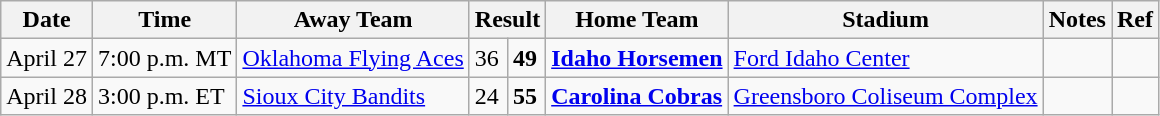<table class="wikitable">
<tr>
<th>Date</th>
<th>Time</th>
<th>Away Team</th>
<th colspan="2">Result</th>
<th>Home Team</th>
<th>Stadium</th>
<th>Notes</th>
<th>Ref</th>
</tr>
<tr>
<td>April 27</td>
<td>7:00 p.m. MT</td>
<td><a href='#'>Oklahoma Flying Aces</a></td>
<td>36</td>
<td><strong>49</strong></td>
<td><strong><a href='#'>Idaho Horsemen</a></strong></td>
<td><a href='#'>Ford Idaho Center</a></td>
<td></td>
<td></td>
</tr>
<tr>
<td>April 28</td>
<td>3:00 p.m. ET</td>
<td><a href='#'>Sioux City Bandits</a></td>
<td>24</td>
<td><strong>55</strong></td>
<td><strong><a href='#'>Carolina Cobras</a></strong></td>
<td><a href='#'>Greensboro Coliseum Complex</a></td>
<td></td>
<td></td>
</tr>
</table>
